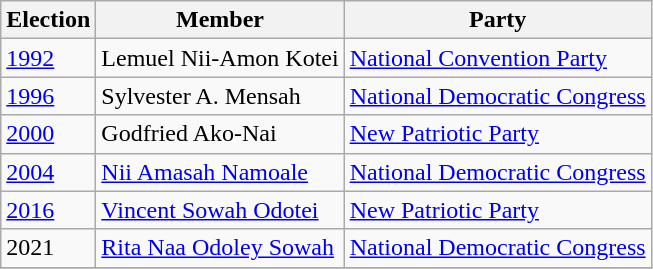<table class="wikitable">
<tr>
<th>Election</th>
<th>Member</th>
<th>Party</th>
</tr>
<tr>
<td><a href='#'>1992</a></td>
<td>Lemuel Nii-Amon Kotei</td>
<td><a href='#'>National Convention Party</a></td>
</tr>
<tr>
<td><a href='#'>1996</a></td>
<td>Sylvester A. Mensah</td>
<td><a href='#'>National Democratic Congress</a></td>
</tr>
<tr>
<td><a href='#'>2000</a></td>
<td>Godfried Ako-Nai</td>
<td><a href='#'>New Patriotic Party</a></td>
</tr>
<tr>
<td><a href='#'>2004</a></td>
<td><a href='#'>Nii Amasah Namoale</a></td>
<td><a href='#'>National Democratic Congress</a></td>
</tr>
<tr>
<td><a href='#'>2016</a></td>
<td><a href='#'>Vincent Sowah Odotei</a></td>
<td><a href='#'>New Patriotic Party</a></td>
</tr>
<tr>
<td>2021</td>
<td><a href='#'>Rita Naa Odoley Sowah</a></td>
<td><a href='#'>National Democratic Congress</a></td>
</tr>
<tr>
</tr>
</table>
